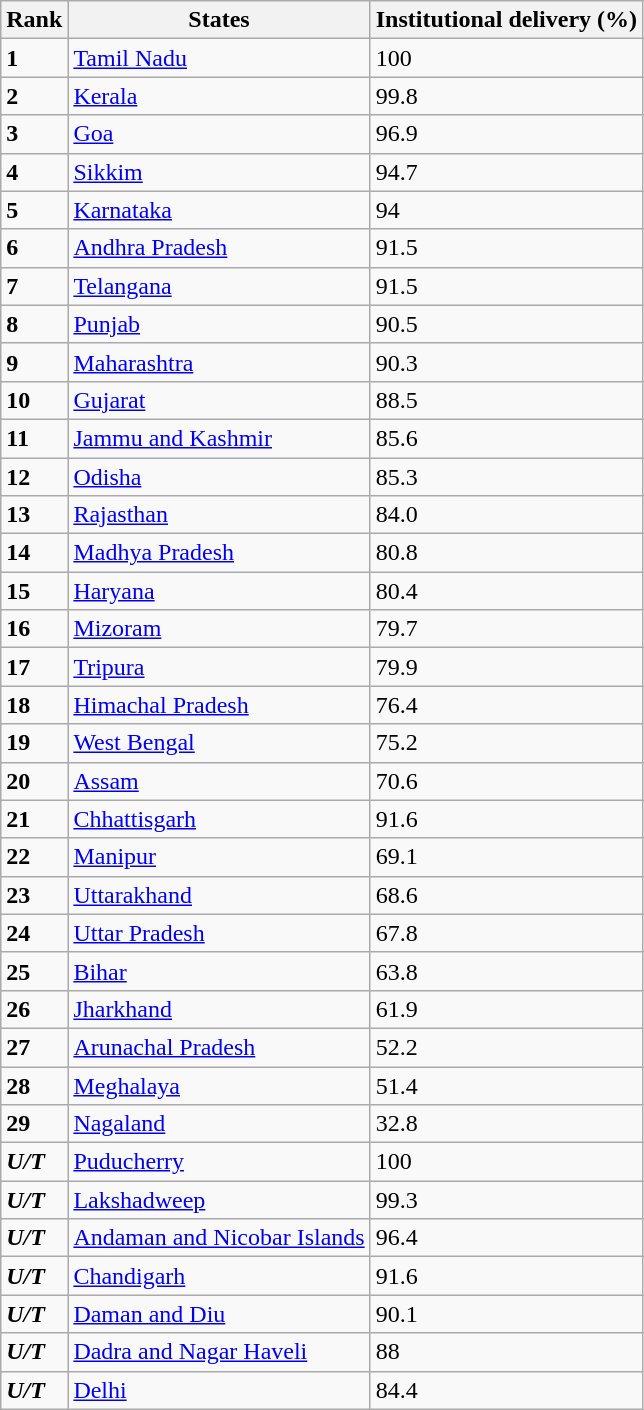<table class="wikitable sortable">
<tr>
<th>Rank</th>
<th>States</th>
<th>Institutional delivery (%)</th>
</tr>
<tr>
<td><strong>1</strong></td>
<td><a href='#'>Tamil Nadu</a></td>
<td>100 </td>
</tr>
<tr>
<td><strong>2</strong></td>
<td><a href='#'>Kerala</a></td>
<td>99.8</td>
</tr>
<tr>
<td><strong>3</strong></td>
<td><a href='#'>Goa</a></td>
<td>96.9 </td>
</tr>
<tr>
<td><strong>4</strong></td>
<td><a href='#'>Sikkim</a></td>
<td>94.7 </td>
</tr>
<tr>
<td><strong>5</strong></td>
<td><a href='#'>Karnataka</a></td>
<td>94</td>
</tr>
<tr>
<td><strong>6</strong></td>
<td><a href='#'>Andhra Pradesh</a></td>
<td>91.5</td>
</tr>
<tr>
<td><strong>7</strong></td>
<td><a href='#'>Telangana</a></td>
<td>91.5</td>
</tr>
<tr>
<td><strong>8</strong></td>
<td><a href='#'>Punjab</a></td>
<td>90.5</td>
</tr>
<tr>
<td><strong>9</strong></td>
<td><a href='#'>Maharashtra</a></td>
<td>90.3</td>
</tr>
<tr>
<td><strong>10</strong></td>
<td><a href='#'>Gujarat</a></td>
<td>88.5</td>
</tr>
<tr>
<td><strong>11</strong></td>
<td><a href='#'>Jammu and Kashmir</a></td>
<td>85.6</td>
</tr>
<tr>
<td><strong>12</strong></td>
<td><a href='#'>Odisha</a></td>
<td>85.3</td>
</tr>
<tr>
<td><strong>13</strong></td>
<td><a href='#'>Rajasthan</a></td>
<td>84.0</td>
</tr>
<tr>
<td><strong>14</strong></td>
<td><a href='#'>Madhya Pradesh</a></td>
<td>80.8</td>
</tr>
<tr>
<td><strong>15</strong></td>
<td><a href='#'>Haryana</a></td>
<td>80.4</td>
</tr>
<tr>
<td><strong>16</strong></td>
<td><a href='#'>Mizoram</a></td>
<td>79.7</td>
</tr>
<tr>
<td><strong>17</strong></td>
<td><a href='#'>Tripura</a></td>
<td>79.9</td>
</tr>
<tr>
<td><strong>18</strong></td>
<td><a href='#'>Himachal Pradesh</a></td>
<td>76.4</td>
</tr>
<tr>
<td><strong>19</strong></td>
<td><a href='#'>West Bengal</a></td>
<td>75.2</td>
</tr>
<tr>
<td><strong>20</strong></td>
<td><a href='#'>Assam</a></td>
<td>70.6</td>
</tr>
<tr>
<td><strong>21</strong></td>
<td><a href='#'>Chhattisgarh</a></td>
<td>91.6</td>
</tr>
<tr>
<td><strong>22</strong></td>
<td><a href='#'>Manipur</a></td>
<td>69.1</td>
</tr>
<tr>
<td><strong>23</strong></td>
<td><a href='#'>Uttarakhand</a></td>
<td>68.6</td>
</tr>
<tr>
<td><strong>24</strong></td>
<td><a href='#'>Uttar Pradesh</a></td>
<td>67.8</td>
</tr>
<tr>
<td><strong>25</strong></td>
<td><a href='#'>Bihar</a></td>
<td>63.8</td>
</tr>
<tr>
<td><strong>26</strong></td>
<td><a href='#'>Jharkhand</a></td>
<td>61.9</td>
</tr>
<tr>
<td><strong>27</strong></td>
<td><a href='#'>Arunachal Pradesh</a></td>
<td>52.2</td>
</tr>
<tr>
<td><strong>28</strong></td>
<td><a href='#'>Meghalaya</a></td>
<td>51.4</td>
</tr>
<tr>
<td><strong>29</strong></td>
<td><a href='#'>Nagaland</a></td>
<td>32.8</td>
</tr>
<tr>
<td><strong><em>U/T</em></strong></td>
<td><a href='#'>Puducherry</a></td>
<td>100</td>
</tr>
<tr>
<td><strong><em>U/T</em></strong></td>
<td><a href='#'>Lakshadweep</a></td>
<td>99.3</td>
</tr>
<tr>
<td><strong><em>U/T</em></strong></td>
<td><a href='#'>Andaman and Nicobar Islands</a></td>
<td>96.4</td>
</tr>
<tr>
<td><strong><em>U/T</em></strong></td>
<td><a href='#'>Chandigarh</a></td>
<td>91.6</td>
</tr>
<tr>
<td><strong><em>U/T</em></strong></td>
<td><a href='#'>Daman and Diu</a></td>
<td>90.1</td>
</tr>
<tr>
<td><strong><em>U/T</em></strong></td>
<td><a href='#'>Dadra and Nagar Haveli</a></td>
<td>88</td>
</tr>
<tr>
<td><strong><em>U/T</em></strong></td>
<td><a href='#'>Delhi</a></td>
<td>84.4</td>
</tr>
</table>
